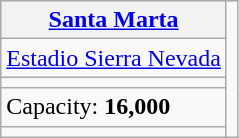<table class="wikitable">
<tr>
<th><a href='#'>Santa Marta</a></th>
<td rowspan="5"><br></td>
</tr>
<tr>
<td><a href='#'>Estadio Sierra Nevada</a></td>
</tr>
<tr>
<td></td>
</tr>
<tr>
<td>Capacity: <strong>16,000</strong></td>
</tr>
<tr>
<td></td>
</tr>
</table>
